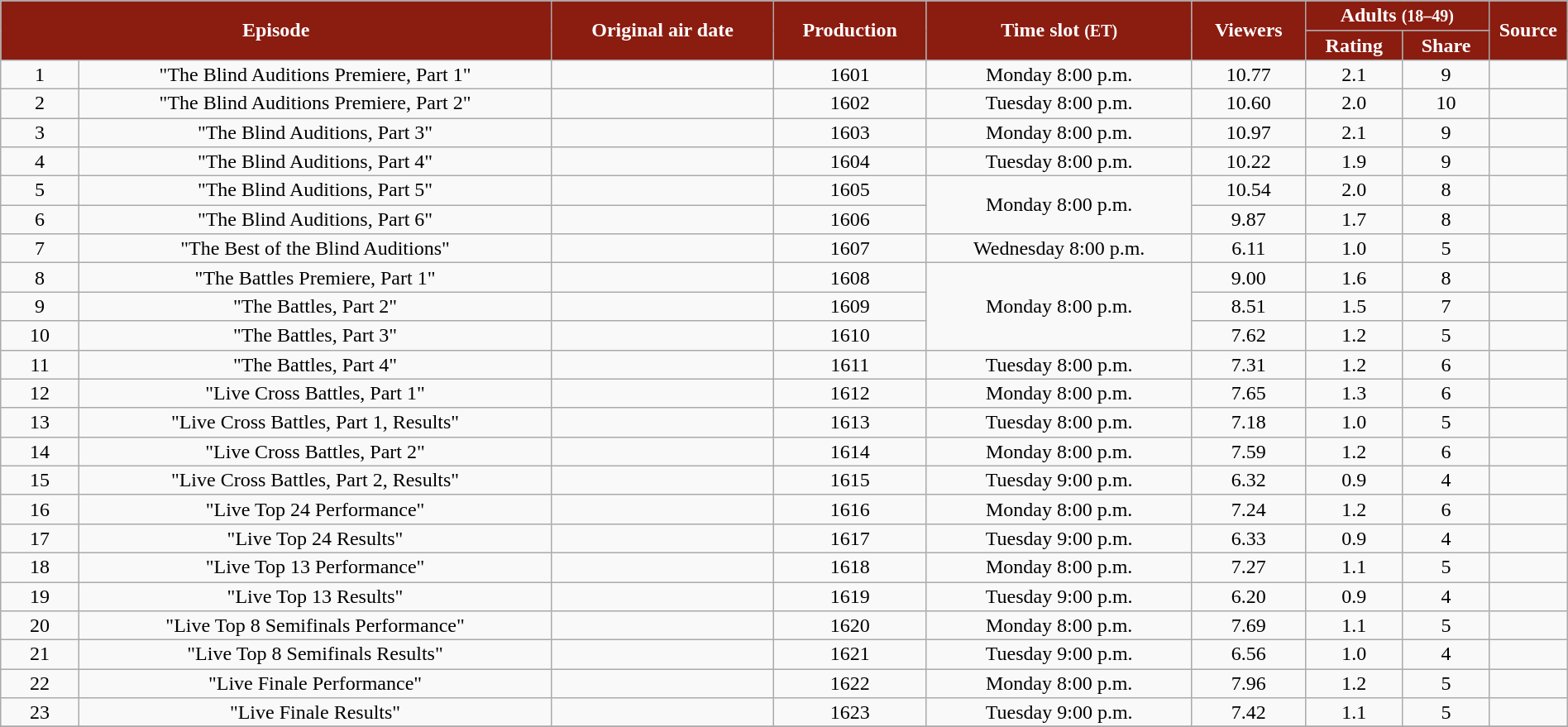<table class="wikitable" style="text-align:center; line-height:16px; width:100%;">
<tr>
<th style="background:#8b1c10; color:white;" rowspan="2" colspan="2">Episode</th>
<th style="background:#8b1c10; color:white;" rowspan="2">Original air date</th>
<th style="background:#8b1c10; color:white;" rowspan="2">Production</th>
<th style="background:#8b1c10; color:white;" rowspan="2">Time slot <small>(ET)</small></th>
<th style="background:#8b1c10; color:white;" rowspan="2">Viewers<br><small></small></th>
<th style="background:#8b1c10; color:white;" colspan="2">Adults <small>(18–49)</small></th>
<th rowspan="2" style="background:#8b1c10; color:white; width:05%;">Source</th>
</tr>
<tr>
<th style="background:#8b1c10; color:white;">Rating</th>
<th style="background:#8b1c10; color:white;">Share</th>
</tr>
<tr>
<td style="width:05%;">1</td>
<td>"The Blind Auditions Premiere, Part 1"</td>
<td></td>
<td>1601</td>
<td>Monday 8:00 p.m.</td>
<td>10.77</td>
<td>2.1</td>
<td>9</td>
<td></td>
</tr>
<tr>
<td style="width:05%;">2</td>
<td>"The Blind Auditions Premiere, Part 2"</td>
<td></td>
<td>1602</td>
<td>Tuesday 8:00 p.m.</td>
<td>10.60</td>
<td>2.0</td>
<td>10</td>
<td></td>
</tr>
<tr>
<td style="width:05%;">3</td>
<td>"The Blind Auditions, Part 3"</td>
<td></td>
<td>1603</td>
<td>Monday 8:00 p.m.</td>
<td>10.97</td>
<td>2.1</td>
<td>9</td>
<td></td>
</tr>
<tr>
<td style="width:05%;">4</td>
<td>"The Blind Auditions, Part 4"</td>
<td></td>
<td>1604</td>
<td>Tuesday 8:00 p.m.</td>
<td>10.22</td>
<td>1.9</td>
<td>9</td>
<td></td>
</tr>
<tr>
<td style="width:05%;">5</td>
<td>"The Blind Auditions, Part 5"</td>
<td></td>
<td>1605</td>
<td rowspan="2">Monday 8:00 p.m.</td>
<td>10.54</td>
<td>2.0</td>
<td>8</td>
<td></td>
</tr>
<tr>
<td style="width:05%;">6</td>
<td>"The Blind Auditions, Part 6"</td>
<td></td>
<td>1606</td>
<td>9.87</td>
<td>1.7</td>
<td>8</td>
<td></td>
</tr>
<tr>
<td style="width:05%;">7</td>
<td>"The Best of the Blind Auditions"</td>
<td></td>
<td>1607</td>
<td>Wednesday 8:00 p.m.</td>
<td>6.11</td>
<td>1.0</td>
<td>5</td>
<td></td>
</tr>
<tr>
<td style="width:05%;">8</td>
<td>"The Battles Premiere, Part 1"</td>
<td></td>
<td>1608</td>
<td rowspan="3">Monday 8:00 p.m.</td>
<td>9.00</td>
<td>1.6</td>
<td>8</td>
<td></td>
</tr>
<tr>
<td style="width:05%;">9</td>
<td>"The Battles, Part 2"</td>
<td></td>
<td>1609</td>
<td>8.51</td>
<td>1.5</td>
<td>7</td>
<td></td>
</tr>
<tr>
<td style="width:05%;">10</td>
<td>"The Battles, Part 3"</td>
<td></td>
<td>1610</td>
<td>7.62</td>
<td>1.2</td>
<td>5</td>
<td></td>
</tr>
<tr>
<td style="width:05%;">11</td>
<td>"The Battles, Part 4"</td>
<td></td>
<td>1611</td>
<td>Tuesday 8:00 p.m.</td>
<td>7.31</td>
<td>1.2</td>
<td>6</td>
<td></td>
</tr>
<tr>
<td style="width:05%;">12</td>
<td>"Live Cross Battles, Part 1"</td>
<td></td>
<td>1612</td>
<td>Monday 8:00 p.m.</td>
<td>7.65</td>
<td>1.3</td>
<td>6</td>
<td></td>
</tr>
<tr>
<td style="width:05%;">13</td>
<td>"Live Cross Battles, Part 1, Results"</td>
<td></td>
<td>1613</td>
<td>Tuesday 8:00 p.m.</td>
<td>7.18</td>
<td>1.0</td>
<td>5</td>
<td></td>
</tr>
<tr>
<td style="width:05%;">14</td>
<td>"Live Cross Battles, Part 2"</td>
<td></td>
<td>1614</td>
<td>Monday 8:00 p.m.</td>
<td>7.59</td>
<td>1.2</td>
<td>6</td>
<td></td>
</tr>
<tr>
<td style="width:05%;">15</td>
<td>"Live Cross Battles, Part 2, Results"</td>
<td></td>
<td>1615</td>
<td>Tuesday 9:00 p.m.</td>
<td>6.32</td>
<td>0.9</td>
<td>4</td>
<td></td>
</tr>
<tr>
<td style="width:05%;">16</td>
<td>"Live Top 24 Performance"</td>
<td></td>
<td>1616</td>
<td>Monday 8:00 p.m.</td>
<td>7.24</td>
<td>1.2</td>
<td>6</td>
<td></td>
</tr>
<tr>
<td style="width:05%;">17</td>
<td>"Live Top 24 Results"</td>
<td></td>
<td>1617</td>
<td>Tuesday 9:00 p.m.</td>
<td>6.33</td>
<td>0.9</td>
<td>4</td>
<td></td>
</tr>
<tr>
<td style="width:05%;">18</td>
<td>"Live Top 13 Performance"</td>
<td></td>
<td>1618</td>
<td>Monday 8:00 p.m.</td>
<td>7.27</td>
<td>1.1</td>
<td>5</td>
<td></td>
</tr>
<tr>
<td style="width:05%;">19</td>
<td>"Live Top 13 Results"</td>
<td></td>
<td>1619</td>
<td>Tuesday 9:00 p.m.</td>
<td>6.20</td>
<td>0.9</td>
<td>4</td>
<td></td>
</tr>
<tr>
<td style="width:05%;">20</td>
<td>"Live Top 8 Semifinals Performance"</td>
<td></td>
<td>1620</td>
<td>Monday 8:00 p.m.</td>
<td>7.69</td>
<td>1.1</td>
<td>5</td>
<td></td>
</tr>
<tr>
<td style="width:05%;">21</td>
<td>"Live Top 8 Semifinals Results"</td>
<td></td>
<td>1621</td>
<td>Tuesday 9:00 p.m.</td>
<td>6.56</td>
<td>1.0</td>
<td>4</td>
<td></td>
</tr>
<tr>
<td style="width:05%;">22</td>
<td>"Live Finale Performance"</td>
<td></td>
<td>1622</td>
<td>Monday 8:00 p.m.</td>
<td>7.96</td>
<td>1.2</td>
<td>5</td>
<td></td>
</tr>
<tr>
<td style="width:05%;">23</td>
<td>"Live Finale Results"</td>
<td></td>
<td>1623</td>
<td>Tuesday 9:00 p.m.</td>
<td>7.42</td>
<td>1.1</td>
<td>5</td>
<td></td>
</tr>
<tr>
</tr>
</table>
